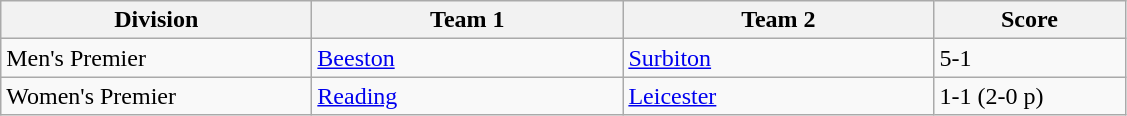<table class="wikitable" style="font-size: 100%">
<tr>
<th width=200>Division</th>
<th width=200>Team 1</th>
<th width=200>Team 2</th>
<th width=120>Score</th>
</tr>
<tr>
<td>Men's Premier</td>
<td><a href='#'>Beeston</a></td>
<td><a href='#'>Surbiton</a></td>
<td>5-1 </td>
</tr>
<tr>
<td>Women's Premier</td>
<td><a href='#'>Reading</a></td>
<td><a href='#'>Leicester</a></td>
<td>1-1 (2-0 p)</td>
</tr>
</table>
